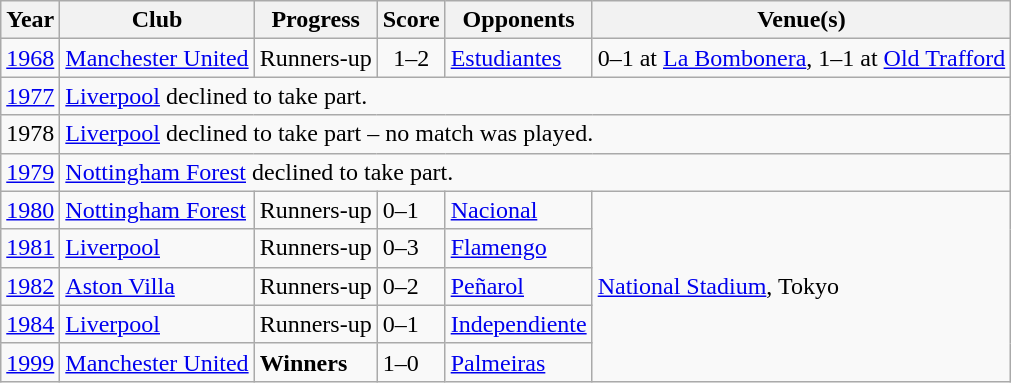<table class="wikitable">
<tr>
<th>Year</th>
<th>Club</th>
<th>Progress</th>
<th>Score</th>
<th>Opponents</th>
<th>Venue(s)</th>
</tr>
<tr>
<td align=center><a href='#'>1968</a></td>
<td><a href='#'>Manchester United</a></td>
<td>Runners-up</td>
<td align=center>1–2</td>
<td> <a href='#'>Estudiantes</a></td>
<td>0–1 at <a href='#'>La Bombonera</a>, 1–1 at <a href='#'>Old Trafford</a></td>
</tr>
<tr>
<td align=center><a href='#'>1977</a></td>
<td colspan=5><a href='#'>Liverpool</a> declined to take part.</td>
</tr>
<tr>
<td align=center>1978</td>
<td colspan=5><a href='#'>Liverpool</a> declined to take part – no match was played.</td>
</tr>
<tr>
<td align=center><a href='#'>1979</a></td>
<td colspan=5><a href='#'>Nottingham Forest</a> declined to take part.</td>
</tr>
<tr>
<td align=center><a href='#'>1980</a></td>
<td><a href='#'>Nottingham Forest</a></td>
<td>Runners-up</td>
<td>0–1</td>
<td> <a href='#'>Nacional</a></td>
<td rowspan=5><a href='#'>National Stadium</a>, Tokyo</td>
</tr>
<tr>
<td align=center><a href='#'>1981</a></td>
<td><a href='#'>Liverpool</a></td>
<td>Runners-up</td>
<td>0–3</td>
<td> <a href='#'>Flamengo</a></td>
</tr>
<tr>
<td align=center><a href='#'>1982</a></td>
<td><a href='#'>Aston Villa</a></td>
<td>Runners-up</td>
<td>0–2</td>
<td> <a href='#'>Peñarol</a></td>
</tr>
<tr>
<td align=center><a href='#'>1984</a></td>
<td><a href='#'>Liverpool</a></td>
<td>Runners-up</td>
<td>0–1</td>
<td> <a href='#'>Independiente</a></td>
</tr>
<tr>
<td align=center><a href='#'>1999</a></td>
<td><a href='#'>Manchester United</a></td>
<td><strong>Winners</strong></td>
<td>1–0</td>
<td> <a href='#'>Palmeiras</a></td>
</tr>
</table>
